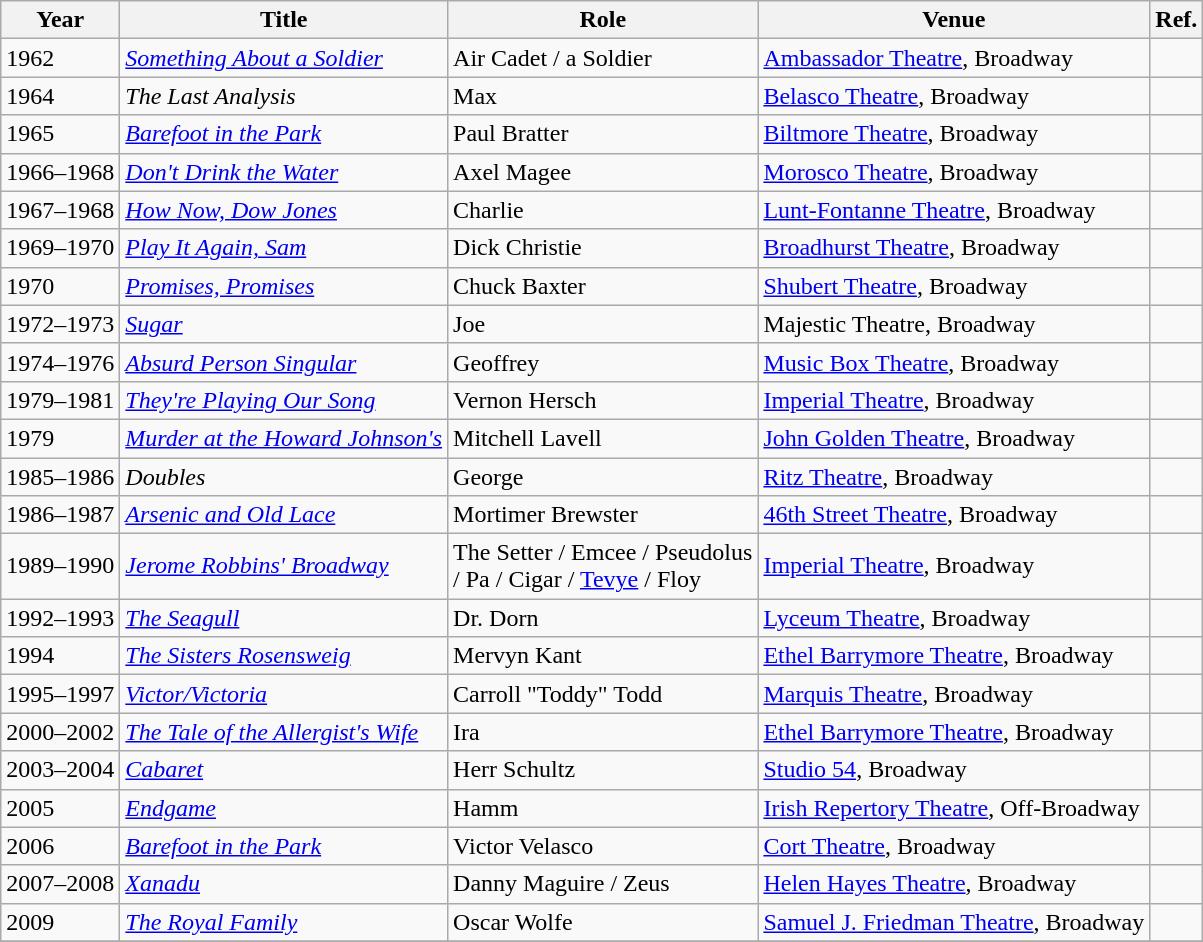<table class="wikitable">
<tr>
<th>Year</th>
<th>Title</th>
<th>Role</th>
<th>Venue</th>
<th>Ref.</th>
</tr>
<tr>
<td>1962</td>
<td><em><a href='#'>Something About a Soldier</a></em></td>
<td>Air Cadet / a Soldier</td>
<td><a href='#'>Ambassador Theatre</a>, Broadway</td>
<td></td>
</tr>
<tr>
<td>1964</td>
<td><em>The Last Analysis</em></td>
<td>Max</td>
<td><a href='#'>Belasco Theatre</a>, Broadway</td>
<td></td>
</tr>
<tr>
<td>1965</td>
<td><em><a href='#'>Barefoot in the Park</a></em></td>
<td>Paul Bratter</td>
<td><a href='#'>Biltmore Theatre</a>, Broadway</td>
<td></td>
</tr>
<tr>
<td>1966–1968</td>
<td><em><a href='#'>Don't Drink the Water</a></em></td>
<td>Axel Magee</td>
<td><a href='#'>Morosco Theatre</a>, Broadway</td>
<td></td>
</tr>
<tr>
<td>1967–1968</td>
<td><em><a href='#'>How Now, Dow Jones</a></em></td>
<td>Charlie</td>
<td><a href='#'>Lunt-Fontanne Theatre</a>, Broadway</td>
<td></td>
</tr>
<tr>
<td>1969–1970</td>
<td><em><a href='#'>Play It Again, Sam</a></em></td>
<td>Dick Christie</td>
<td><a href='#'>Broadhurst Theatre</a>, Broadway</td>
<td></td>
</tr>
<tr>
<td>1970</td>
<td><em><a href='#'>Promises, Promises</a></em></td>
<td>Chuck Baxter</td>
<td><a href='#'>Shubert Theatre</a>, Broadway</td>
<td></td>
</tr>
<tr>
<td>1972–1973</td>
<td><em><a href='#'>Sugar</a></em></td>
<td>Joe</td>
<td>Majestic Theatre, Broadway</td>
<td></td>
</tr>
<tr>
<td>1974–1976</td>
<td><em><a href='#'>Absurd Person Singular</a></em></td>
<td>Geoffrey</td>
<td><a href='#'>Music Box Theatre</a>, Broadway</td>
<td></td>
</tr>
<tr>
<td>1979–1981</td>
<td><em><a href='#'>They're Playing Our Song</a></em></td>
<td>Vernon Hersch</td>
<td><a href='#'>Imperial Theatre</a>, Broadway</td>
<td></td>
</tr>
<tr>
<td>1979</td>
<td><em><a href='#'>Murder at the Howard Johnson's</a></em></td>
<td>Mitchell Lavell</td>
<td><a href='#'>John Golden Theatre</a>, Broadway</td>
<td></td>
</tr>
<tr>
<td>1985–1986</td>
<td><em>Doubles</em></td>
<td>George</td>
<td><a href='#'>Ritz Theatre</a>, Broadway</td>
<td></td>
</tr>
<tr>
<td>1986–1987</td>
<td><em><a href='#'>Arsenic and Old Lace</a></em></td>
<td>Mortimer Brewster</td>
<td><a href='#'>46th Street Theatre</a>, Broadway</td>
<td></td>
</tr>
<tr>
<td>1989–1990</td>
<td><em><a href='#'>Jerome Robbins' Broadway</a></em></td>
<td>The Setter / Emcee / Pseudolus <br> / Pa / Cigar / <a href='#'>Tevye</a> / Floy</td>
<td><a href='#'>Imperial Theatre</a>, Broadway</td>
<td></td>
</tr>
<tr>
<td>1992–1993</td>
<td><em><a href='#'>The Seagull</a></em></td>
<td>Dr. Dorn</td>
<td><a href='#'>Lyceum Theatre</a>, Broadway</td>
<td></td>
</tr>
<tr>
<td>1994</td>
<td><em><a href='#'>The Sisters Rosensweig</a></em></td>
<td>Mervyn Kant</td>
<td><a href='#'>Ethel Barrymore Theatre</a>, Broadway</td>
<td></td>
</tr>
<tr>
<td>1995–1997</td>
<td><em><a href='#'>Victor/Victoria</a></em></td>
<td>Carroll "Toddy" Todd</td>
<td><a href='#'>Marquis Theatre</a>, Broadway</td>
<td></td>
</tr>
<tr>
<td>2000–2002</td>
<td><em><a href='#'>The Tale of the Allergist's Wife</a></em></td>
<td>Ira</td>
<td><a href='#'>Ethel Barrymore Theatre</a>, Broadway</td>
<td></td>
</tr>
<tr>
<td>2003–2004</td>
<td><em><a href='#'>Cabaret</a></em></td>
<td>Herr Schultz</td>
<td><a href='#'>Studio 54</a>, Broadway</td>
<td></td>
</tr>
<tr>
<td>2005</td>
<td><em><a href='#'>Endgame</a></em></td>
<td>Hamm</td>
<td><a href='#'>Irish Repertory Theatre</a>, Off-Broadway</td>
<td></td>
</tr>
<tr>
<td>2006</td>
<td><em><a href='#'>Barefoot in the Park</a></em></td>
<td>Victor Velasco</td>
<td><a href='#'>Cort Theatre</a>, Broadway</td>
<td></td>
</tr>
<tr>
<td>2007–2008</td>
<td><em><a href='#'>Xanadu</a></em></td>
<td>Danny Maguire / Zeus</td>
<td><a href='#'>Helen Hayes Theatre</a>, Broadway</td>
<td></td>
</tr>
<tr>
<td>2009</td>
<td><em><a href='#'>The Royal Family</a></em></td>
<td>Oscar Wolfe</td>
<td><a href='#'>Samuel J. Friedman Theatre</a>, Broadway</td>
<td></td>
</tr>
<tr>
</tr>
</table>
